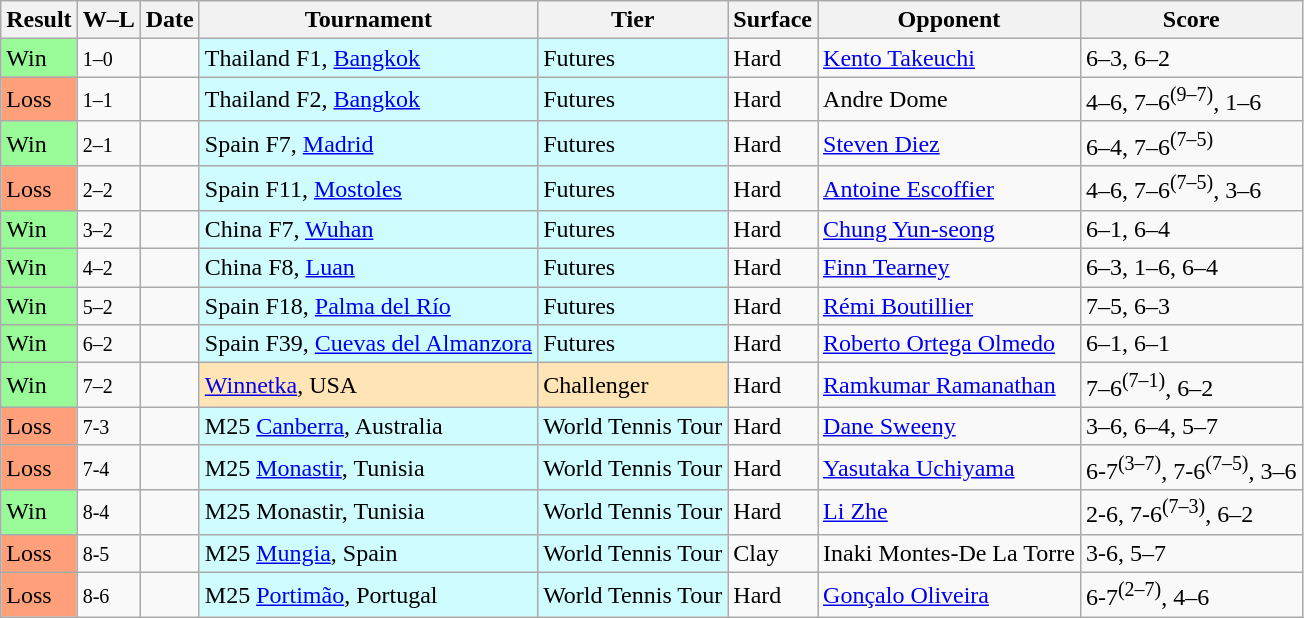<table class="sortable wikitable">
<tr>
<th>Result</th>
<th class="unsortable">W–L</th>
<th>Date</th>
<th>Tournament</th>
<th>Tier</th>
<th>Surface</th>
<th>Opponent</th>
<th class="unsortable">Score</th>
</tr>
<tr>
<td bgcolor=98FB98>Win</td>
<td><small>1–0</small></td>
<td></td>
<td style="background:#cffcff;">Thailand F1, <a href='#'>Bangkok</a></td>
<td style="background:#cffcff;">Futures</td>
<td>Hard</td>
<td> <a href='#'>Kento Takeuchi</a></td>
<td>6–3, 6–2</td>
</tr>
<tr>
<td bgcolor=FFA07A>Loss</td>
<td><small>1–1</small></td>
<td></td>
<td style="background:#cffcff;">Thailand F2, <a href='#'>Bangkok</a></td>
<td style="background:#cffcff;">Futures</td>
<td>Hard</td>
<td> Andre Dome</td>
<td>4–6, 7–6<sup>(9–7)</sup>, 1–6</td>
</tr>
<tr>
<td bgcolor=98FB98>Win</td>
<td><small>2–1</small></td>
<td></td>
<td style="background:#cffcff;">Spain F7, <a href='#'>Madrid</a></td>
<td style="background:#cffcff;">Futures</td>
<td>Hard</td>
<td> <a href='#'>Steven Diez</a></td>
<td>6–4, 7–6<sup>(7–5)</sup></td>
</tr>
<tr>
<td bgcolor=FFA07A>Loss</td>
<td><small>2–2</small></td>
<td></td>
<td style="background:#cffcff;">Spain F11, <a href='#'>Mostoles</a></td>
<td style="background:#cffcff;">Futures</td>
<td>Hard</td>
<td> <a href='#'>Antoine Escoffier</a></td>
<td>4–6, 7–6<sup>(7–5)</sup>, 3–6</td>
</tr>
<tr>
<td bgcolor=98FB98>Win</td>
<td><small>3–2</small></td>
<td></td>
<td style="background:#cffcff;">China F7, <a href='#'>Wuhan</a></td>
<td style="background:#cffcff;">Futures</td>
<td>Hard</td>
<td> <a href='#'>Chung Yun-seong</a></td>
<td>6–1, 6–4</td>
</tr>
<tr>
<td bgcolor=98FB98>Win</td>
<td><small>4–2</small></td>
<td></td>
<td style="background:#cffcff;">China F8, <a href='#'>Luan</a></td>
<td style="background:#cffcff;">Futures</td>
<td>Hard</td>
<td> <a href='#'>Finn Tearney</a></td>
<td>6–3, 1–6, 6–4</td>
</tr>
<tr>
<td bgcolor=98FB98>Win</td>
<td><small>5–2</small></td>
<td></td>
<td style="background:#cffcff;">Spain F18, <a href='#'>Palma del Río</a></td>
<td style="background:#cffcff;">Futures</td>
<td>Hard</td>
<td> <a href='#'>Rémi Boutillier</a></td>
<td>7–5, 6–3</td>
</tr>
<tr>
<td bgcolor=98FB98>Win</td>
<td><small>6–2</small></td>
<td></td>
<td style="background:#cffcff;">Spain F39, <a href='#'>Cuevas del Almanzora</a></td>
<td style="background:#cffcff;">Futures</td>
<td>Hard</td>
<td> <a href='#'>Roberto Ortega Olmedo</a></td>
<td>6–1, 6–1</td>
</tr>
<tr>
<td bgcolor=98FB98>Win</td>
<td><small>7–2</small></td>
<td><a href='#'></a></td>
<td style="background:moccasin;"><a href='#'>Winnetka</a>, USA</td>
<td style="background:moccasin;">Challenger</td>
<td>Hard</td>
<td> <a href='#'>Ramkumar Ramanathan</a></td>
<td>7–6<sup>(7–1)</sup>, 6–2</td>
</tr>
<tr>
<td bgcolor=FFA07A>Loss</td>
<td><small>7-3</small></td>
<td></td>
<td style="background:#cffcff;">M25 <a href='#'>Canberra</a>, Australia</td>
<td style="background:#cffcff;">World Tennis Tour</td>
<td>Hard</td>
<td> <a href='#'>Dane Sweeny</a></td>
<td>3–6, 6–4, 5–7</td>
</tr>
<tr>
<td bgcolor=FFA07A>Loss</td>
<td><small>7-4</small></td>
<td></td>
<td style="background:#cffcff;">M25 <a href='#'>Monastir</a>, Tunisia</td>
<td style="background:#cffcff;">World Tennis Tour</td>
<td>Hard</td>
<td> <a href='#'>Yasutaka Uchiyama</a></td>
<td>6-7<sup>(3–7)</sup>, 7-6<sup>(7–5)</sup>, 3–6</td>
</tr>
<tr>
<td bgcolor=98FB98>Win</td>
<td><small>8-4</small></td>
<td></td>
<td style="background:#cffcff;">M25 Monastir, Tunisia</td>
<td style="background:#cffcff;">World Tennis Tour</td>
<td>Hard</td>
<td> <a href='#'>Li Zhe</a></td>
<td>2-6, 7-6<sup>(7–3)</sup>, 6–2</td>
</tr>
<tr>
<td bgcolor=FFA07A>Loss</td>
<td><small>8-5</small></td>
<td></td>
<td style="background:#cffcff;">M25 <a href='#'>Mungia</a>, Spain</td>
<td style="background:#cffcff;">World Tennis Tour</td>
<td>Clay</td>
<td> Inaki Montes-De La Torre</td>
<td>3-6, 5–7</td>
</tr>
<tr>
<td bgcolor=FFA07A>Loss</td>
<td><small>8-6</small></td>
<td></td>
<td style="background:#cffcff;">M25 <a href='#'>Portimão</a>, Portugal</td>
<td style="background:#cffcff;">World Tennis Tour</td>
<td>Hard</td>
<td> <a href='#'>Gonçalo Oliveira</a></td>
<td>6-7<sup>(2–7)</sup>, 4–6</td>
</tr>
</table>
